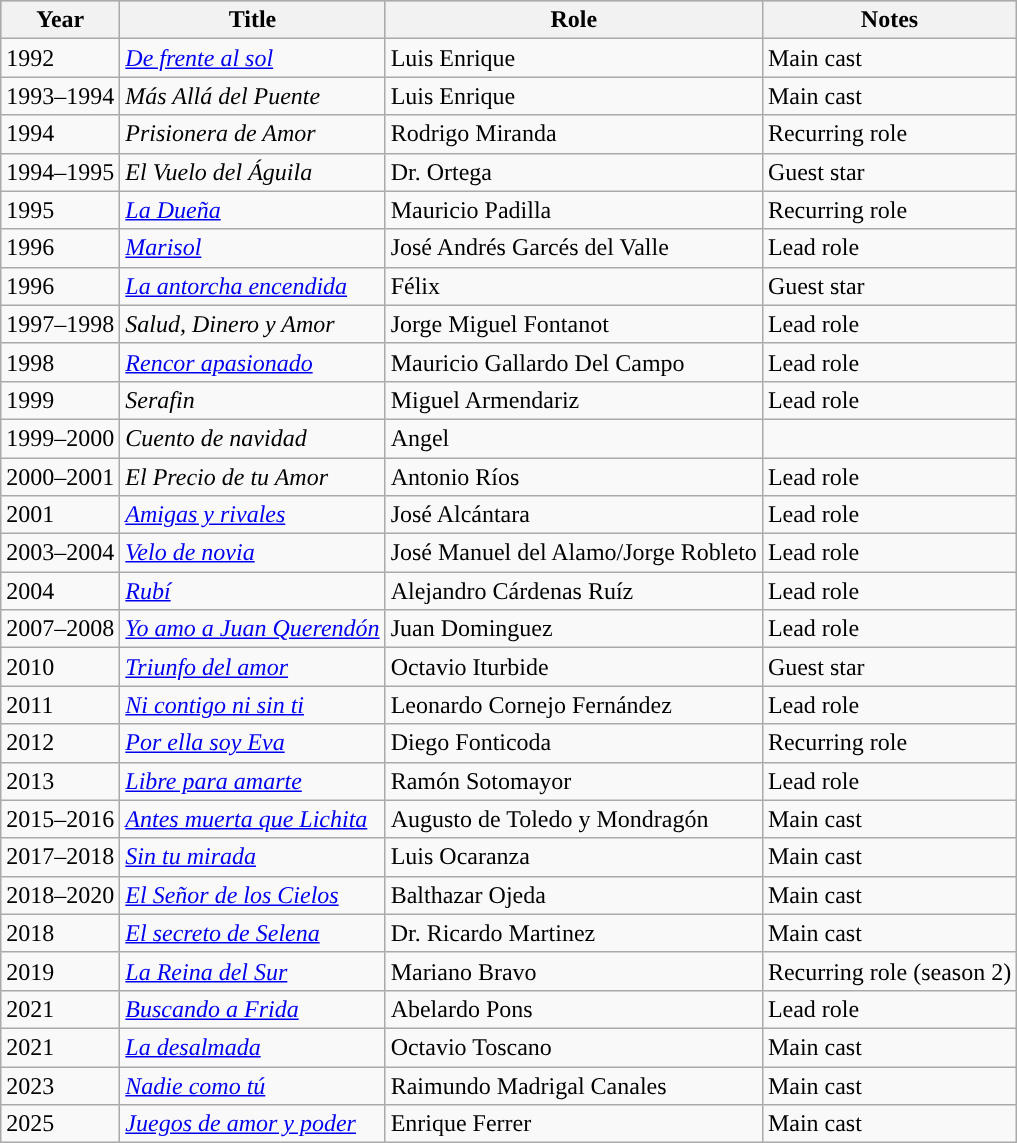<table class="wikitable">
<tr style="background:#b0c4de;">
<th>Year</th>
<th>Title</th>
<th>Role</th>
<th>Notes</th>
</tr>
<tr>
<td>1992</td>
<td><em><a href='#'>De frente al sol</a></em></td>
<td>Luis Enrique</td>
<td>Main cast</td>
</tr>
<tr>
<td>1993–1994</td>
<td><em>Más Allá del Puente</em></td>
<td>Luis Enrique</td>
<td>Main cast</td>
</tr>
<tr>
<td>1994</td>
<td><em>Prisionera de Amor</em></td>
<td>Rodrigo Miranda</td>
<td>Recurring role</td>
</tr>
<tr>
<td>1994–1995</td>
<td><em>El Vuelo del Águila</em></td>
<td>Dr. Ortega</td>
<td>Guest star</td>
</tr>
<tr>
<td>1995</td>
<td><em><a href='#'>La Dueña</a></em></td>
<td>Mauricio Padilla</td>
<td>Recurring role</td>
</tr>
<tr>
<td>1996</td>
<td><em><a href='#'>Marisol</a></em></td>
<td>José Andrés  Garcés del Valle</td>
<td>Lead role</td>
</tr>
<tr>
<td>1996</td>
<td><em><a href='#'>La antorcha encendida</a></em></td>
<td>Félix</td>
<td>Guest star</td>
</tr>
<tr>
<td>1997–1998</td>
<td><em>Salud, Dinero y Amor</em></td>
<td>Jorge Miguel Fontanot</td>
<td>Lead role</td>
</tr>
<tr>
<td>1998</td>
<td><em><a href='#'>Rencor apasionado</a></em></td>
<td>Mauricio Gallardo Del Campo</td>
<td>Lead role</td>
</tr>
<tr>
<td>1999</td>
<td><em>Serafin</em></td>
<td>Miguel Armendariz</td>
<td>Lead role</td>
</tr>
<tr>
<td>1999–2000</td>
<td><em>Cuento de navidad</em></td>
<td>Angel</td>
<td></td>
</tr>
<tr>
<td>2000–2001</td>
<td><em>El Precio de tu Amor</em></td>
<td>Antonio Ríos</td>
<td>Lead role</td>
</tr>
<tr>
<td>2001</td>
<td><em><a href='#'>Amigas y rivales</a></em></td>
<td>José Alcántara</td>
<td>Lead role</td>
</tr>
<tr>
<td>2003–2004</td>
<td><em><a href='#'>Velo de novia</a></em></td>
<td>José Manuel del Alamo/Jorge Robleto</td>
<td>Lead role</td>
</tr>
<tr>
<td>2004</td>
<td><em><a href='#'>Rubí</a></em></td>
<td>Alejandro Cárdenas Ruíz</td>
<td>Lead role</td>
</tr>
<tr>
<td>2007–2008</td>
<td><em><a href='#'>Yo amo a Juan Querendón</a></em></td>
<td>Juan Dominguez</td>
<td>Lead role</td>
</tr>
<tr>
<td>2010</td>
<td><em><a href='#'>Triunfo del amor</a></em></td>
<td>Octavio Iturbide</td>
<td>Guest star</td>
</tr>
<tr>
<td>2011</td>
<td><em><a href='#'>Ni contigo ni sin ti</a></em></td>
<td>Leonardo Cornejo Fernández</td>
<td>Lead role</td>
</tr>
<tr>
<td>2012</td>
<td><em><a href='#'>Por ella soy Eva</a></em></td>
<td>Diego Fonticoda</td>
<td>Recurring role</td>
</tr>
<tr>
<td>2013</td>
<td><em><a href='#'>Libre para amarte</a></em></td>
<td>Ramón Sotomayor</td>
<td>Lead role</td>
</tr>
<tr>
<td>2015–2016</td>
<td><em><a href='#'>Antes muerta que Lichita</a></em></td>
<td>Augusto de Toledo y Mondragón</td>
<td>Main cast</td>
</tr>
<tr>
<td>2017–2018</td>
<td><em><a href='#'>Sin tu mirada</a></em></td>
<td>Luis Ocaranza</td>
<td>Main cast</td>
</tr>
<tr>
<td>2018–2020</td>
<td><em><a href='#'>El Señor de los Cielos</a></em></td>
<td>Balthazar Ojeda</td>
<td>Main cast</td>
</tr>
<tr>
<td>2018</td>
<td><em><a href='#'>El secreto de Selena</a></em></td>
<td>Dr. Ricardo Martinez</td>
<td>Main cast</td>
</tr>
<tr>
<td>2019</td>
<td><em><a href='#'>La Reina del Sur</a></em></td>
<td>Mariano Bravo</td>
<td>Recurring role (season 2)</td>
</tr>
<tr>
<td>2021</td>
<td><em><a href='#'>Buscando a Frida</a></em></td>
<td>Abelardo Pons</td>
<td>Lead role</td>
</tr>
<tr>
<td>2021</td>
<td><em><a href='#'>La desalmada</a></em></td>
<td>Octavio Toscano</td>
<td>Main cast</td>
</tr>
<tr>
<td>2023</td>
<td><em><a href='#'>Nadie como tú</a></em></td>
<td>Raimundo Madrigal Canales</td>
<td>Main cast</td>
</tr>
<tr>
<td>2025</td>
<td><em><a href='#'>Juegos de amor y poder</a></em></td>
<td>Enrique Ferrer</td>
<td>Main cast</td>
</tr>
</table>
